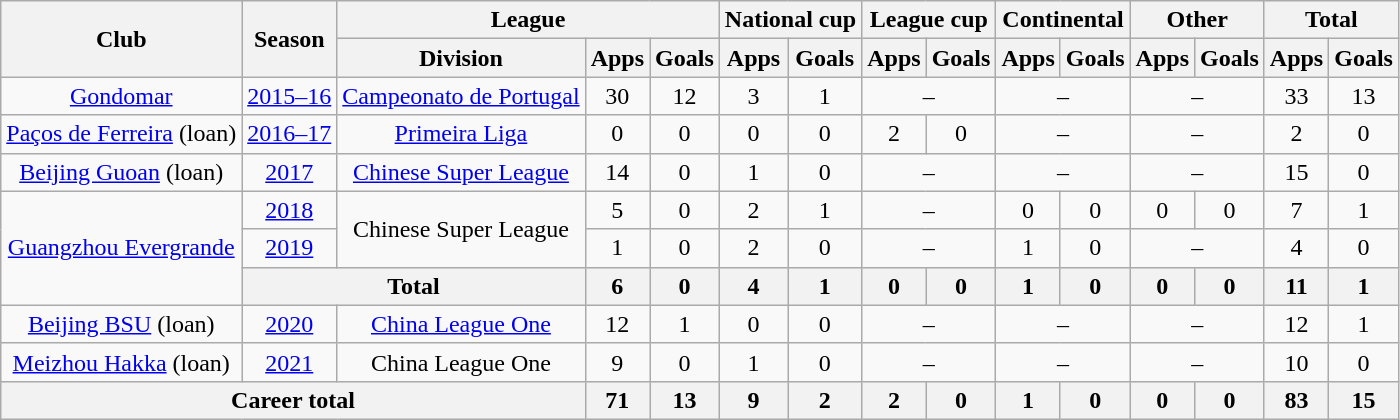<table class="wikitable" style="text-align: center">
<tr>
<th rowspan="2">Club</th>
<th rowspan="2">Season</th>
<th colspan="3">League</th>
<th colspan="2">National cup</th>
<th colspan="2">League cup</th>
<th colspan="2">Continental</th>
<th colspan="2">Other</th>
<th colspan="2">Total</th>
</tr>
<tr>
<th>Division</th>
<th>Apps</th>
<th>Goals</th>
<th>Apps</th>
<th>Goals</th>
<th>Apps</th>
<th>Goals</th>
<th>Apps</th>
<th>Goals</th>
<th>Apps</th>
<th>Goals</th>
<th>Apps</th>
<th>Goals</th>
</tr>
<tr>
<td><a href='#'>Gondomar</a></td>
<td><a href='#'>2015–16</a></td>
<td><a href='#'>Campeonato de Portugal</a></td>
<td>30</td>
<td>12</td>
<td>3</td>
<td>1</td>
<td colspan="2">–</td>
<td colspan="2">–</td>
<td colspan="2">–</td>
<td>33</td>
<td>13</td>
</tr>
<tr>
<td><a href='#'>Paços de Ferreira</a> (loan)</td>
<td><a href='#'>2016–17</a></td>
<td><a href='#'>Primeira Liga</a></td>
<td>0</td>
<td>0</td>
<td>0</td>
<td>0</td>
<td>2</td>
<td>0</td>
<td colspan="2">–</td>
<td colspan="2">–</td>
<td>2</td>
<td>0</td>
</tr>
<tr>
<td><a href='#'>Beijing Guoan</a> (loan)</td>
<td><a href='#'>2017</a></td>
<td><a href='#'>Chinese Super League</a></td>
<td>14</td>
<td>0</td>
<td>1</td>
<td>0</td>
<td colspan="2">–</td>
<td colspan="2">–</td>
<td colspan="2">–</td>
<td>15</td>
<td>0</td>
</tr>
<tr>
<td rowspan="3"><a href='#'>Guangzhou Evergrande</a></td>
<td><a href='#'>2018</a></td>
<td rowspan="2">Chinese Super League</td>
<td>5</td>
<td>0</td>
<td>2</td>
<td>1</td>
<td colspan="2">–</td>
<td>0</td>
<td>0</td>
<td>0</td>
<td>0</td>
<td>7</td>
<td>1</td>
</tr>
<tr>
<td><a href='#'>2019</a></td>
<td>1</td>
<td>0</td>
<td>2</td>
<td>0</td>
<td colspan="2">–</td>
<td>1</td>
<td>0</td>
<td colspan="2">–</td>
<td>4</td>
<td>0</td>
</tr>
<tr>
<th colspan="2">Total</th>
<th>6</th>
<th>0</th>
<th>4</th>
<th>1</th>
<th>0</th>
<th>0</th>
<th>1</th>
<th>0</th>
<th>0</th>
<th>0</th>
<th>11</th>
<th>1</th>
</tr>
<tr>
<td><a href='#'>Beijing BSU</a> (loan)</td>
<td><a href='#'>2020</a></td>
<td><a href='#'>China League One</a></td>
<td>12</td>
<td>1</td>
<td>0</td>
<td>0</td>
<td colspan="2">–</td>
<td colspan="2">–</td>
<td colspan="2">–</td>
<td>12</td>
<td>1</td>
</tr>
<tr>
<td><a href='#'>Meizhou Hakka</a> (loan)</td>
<td><a href='#'>2021</a></td>
<td>China League One</td>
<td>9</td>
<td>0</td>
<td>1</td>
<td>0</td>
<td colspan="2">–</td>
<td colspan="2">–</td>
<td colspan="2">–</td>
<td>10</td>
<td>0</td>
</tr>
<tr>
<th colspan="3">Career total</th>
<th>71</th>
<th>13</th>
<th>9</th>
<th>2</th>
<th>2</th>
<th>0</th>
<th>1</th>
<th>0</th>
<th>0</th>
<th>0</th>
<th>83</th>
<th>15</th>
</tr>
</table>
